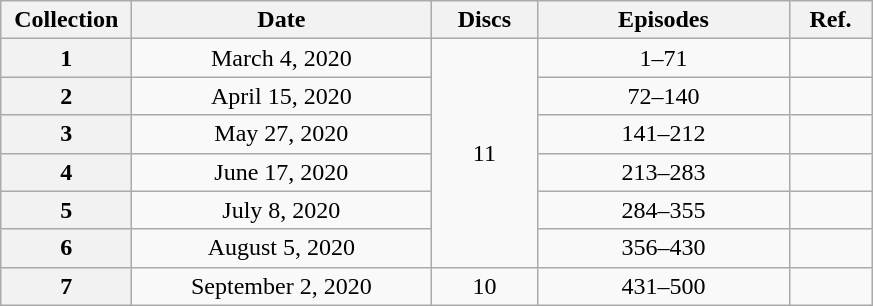<table class="wikitable" style="text-align:center;">
<tr>
<th scope="col" style="width:5em;">Collection</th>
<th scope="col" style="width:12em;">Date</th>
<th scope="col" style="width:4em;">Discs</th>
<th scope="col" style="width:10em;">Episodes</th>
<th scope="col" style="width:3em;">Ref.</th>
</tr>
<tr>
<th scope="row">1</th>
<td>March 4, 2020</td>
<td rowspan="6">11</td>
<td>1–71</td>
<td></td>
</tr>
<tr>
<th scope="row">2</th>
<td>April 15, 2020</td>
<td>72–140</td>
<td></td>
</tr>
<tr>
<th scope="row">3</th>
<td>May 27, 2020</td>
<td>141–212</td>
<td></td>
</tr>
<tr>
<th scope="row">4</th>
<td>June 17, 2020</td>
<td>213–283</td>
<td></td>
</tr>
<tr>
<th scope="row">5</th>
<td>July 8, 2020</td>
<td>284–355</td>
<td></td>
</tr>
<tr>
<th scope="row">6</th>
<td>August 5, 2020</td>
<td>356–430</td>
<td></td>
</tr>
<tr>
<th scope="row">7</th>
<td>September 2, 2020</td>
<td>10</td>
<td>431–500</td>
<td></td>
</tr>
</table>
